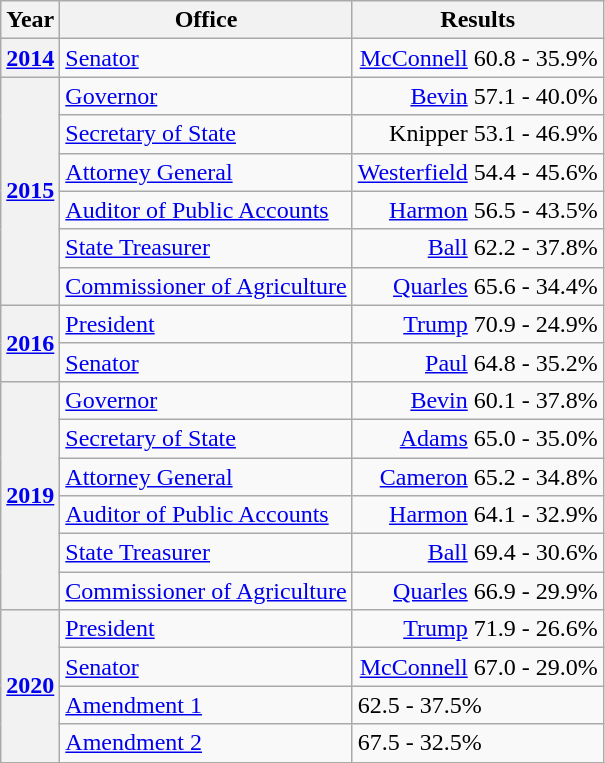<table class=wikitable>
<tr>
<th>Year</th>
<th>Office</th>
<th>Results</th>
</tr>
<tr>
<th><a href='#'>2014</a></th>
<td><a href='#'>Senator</a></td>
<td align="right" ><a href='#'>McConnell</a> 60.8 - 35.9%</td>
</tr>
<tr>
<th rowspan=6><a href='#'>2015</a></th>
<td><a href='#'>Governor</a></td>
<td align="right" ><a href='#'>Bevin</a> 57.1 - 40.0%</td>
</tr>
<tr>
<td><a href='#'>Secretary of State</a></td>
<td align="right" >Knipper 53.1 - 46.9%</td>
</tr>
<tr>
<td><a href='#'>Attorney General</a></td>
<td align="right" ><a href='#'>Westerfield</a> 54.4 - 45.6%</td>
</tr>
<tr>
<td><a href='#'>Auditor of Public Accounts</a></td>
<td align="right" ><a href='#'>Harmon</a> 56.5 - 43.5%</td>
</tr>
<tr>
<td><a href='#'>State Treasurer</a></td>
<td align="right" ><a href='#'>Ball</a> 62.2 - 37.8%</td>
</tr>
<tr>
<td><a href='#'>Commissioner of Agriculture</a></td>
<td align="right" ><a href='#'>Quarles</a> 65.6 - 34.4%</td>
</tr>
<tr>
<th rowspan=2><a href='#'>2016</a></th>
<td><a href='#'>President</a></td>
<td align="right" ><a href='#'>Trump</a> 70.9 - 24.9%</td>
</tr>
<tr>
<td><a href='#'>Senator</a></td>
<td align="right" ><a href='#'>Paul</a> 64.8 - 35.2%</td>
</tr>
<tr>
<th rowspan=6><a href='#'>2019</a></th>
<td><a href='#'>Governor</a></td>
<td align="right" ><a href='#'>Bevin</a> 60.1 - 37.8%</td>
</tr>
<tr>
<td><a href='#'>Secretary of State</a></td>
<td align="right" ><a href='#'>Adams</a> 65.0 - 35.0%</td>
</tr>
<tr>
<td><a href='#'>Attorney General</a></td>
<td align="right" ><a href='#'>Cameron</a> 65.2 - 34.8%</td>
</tr>
<tr>
<td><a href='#'>Auditor of Public Accounts</a></td>
<td align="right" ><a href='#'>Harmon</a> 64.1 - 32.9%</td>
</tr>
<tr>
<td><a href='#'>State Treasurer</a></td>
<td align="right" ><a href='#'>Ball</a> 69.4 - 30.6%</td>
</tr>
<tr>
<td><a href='#'>Commissioner of Agriculture</a></td>
<td align="right" ><a href='#'>Quarles</a> 66.9 - 29.9%</td>
</tr>
<tr>
<th rowspan=4><a href='#'>2020</a></th>
<td><a href='#'>President</a></td>
<td align="right" ><a href='#'>Trump</a> 71.9 - 26.6%</td>
</tr>
<tr>
<td><a href='#'>Senator</a></td>
<td align="right" ><a href='#'>McConnell</a> 67.0 - 29.0%</td>
</tr>
<tr>
<td><a href='#'>Amendment 1</a></td>
<td> 62.5 - 37.5%</td>
</tr>
<tr>
<td><a href='#'>Amendment 2</a></td>
<td> 67.5 - 32.5%</td>
</tr>
</table>
